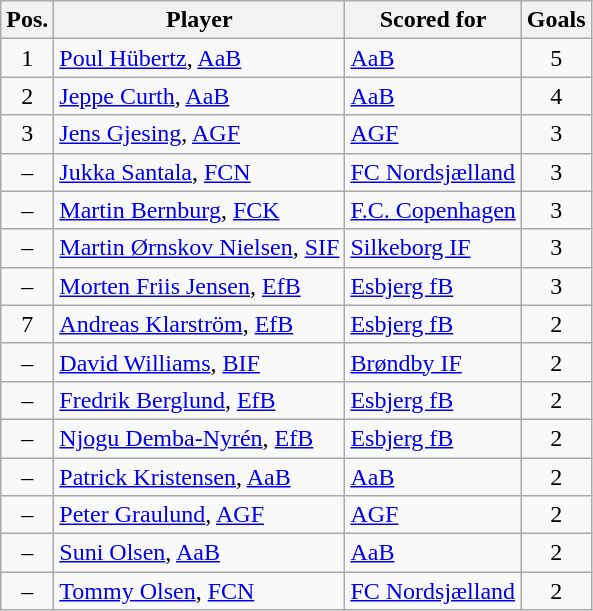<table class="wikitable" style="text-align: center;">
<tr>
<th>Pos.</th>
<th>Player</th>
<th>Scored for</th>
<th>Goals</th>
</tr>
<tr>
<td>1</td>
<td style="text-align:left;"><a href='#'>Poul Hübertz</a>, <a href='#'>AaB</a></td>
<td style="text-align:left;"><a href='#'>AaB</a></td>
<td>5</td>
</tr>
<tr>
<td>2</td>
<td style="text-align:left;"><a href='#'>Jeppe Curth</a>, <a href='#'>AaB</a></td>
<td style="text-align:left;"><a href='#'>AaB</a></td>
<td>4</td>
</tr>
<tr>
<td>3</td>
<td style="text-align:left;"><a href='#'>Jens Gjesing</a>, <a href='#'>AGF</a></td>
<td style="text-align:left;"><a href='#'>AGF</a></td>
<td>3</td>
</tr>
<tr>
<td>–</td>
<td style="text-align:left;"><a href='#'>Jukka Santala</a>, <a href='#'>FCN</a></td>
<td style="text-align:left;"><a href='#'>FC Nordsjælland</a></td>
<td>3</td>
</tr>
<tr>
<td>–</td>
<td style="text-align:left;"><a href='#'>Martin Bernburg</a>, <a href='#'>FCK</a></td>
<td style="text-align:left;"><a href='#'>F.C. Copenhagen</a></td>
<td>3</td>
</tr>
<tr>
<td>–</td>
<td style="text-align:left;"><a href='#'>Martin Ørnskov Nielsen</a>, <a href='#'>SIF</a></td>
<td style="text-align:left;"><a href='#'>Silkeborg IF</a></td>
<td>3</td>
</tr>
<tr>
<td>–</td>
<td style="text-align:left;"><a href='#'>Morten Friis Jensen</a>, <a href='#'>EfB</a></td>
<td style="text-align:left;"><a href='#'>Esbjerg fB</a></td>
<td>3</td>
</tr>
<tr>
<td>7</td>
<td style="text-align:left;"><a href='#'>Andreas Klarström</a>, <a href='#'>EfB</a></td>
<td style="text-align:left;"><a href='#'>Esbjerg fB</a></td>
<td>2</td>
</tr>
<tr>
<td>–</td>
<td style="text-align:left;"><a href='#'>David Williams</a>, <a href='#'>BIF</a></td>
<td style="text-align:left;"><a href='#'>Brøndby IF</a></td>
<td>2</td>
</tr>
<tr>
<td>–</td>
<td style="text-align:left;"><a href='#'>Fredrik Berglund</a>, <a href='#'>EfB</a></td>
<td style="text-align:left;"><a href='#'>Esbjerg fB</a></td>
<td>2</td>
</tr>
<tr>
<td>–</td>
<td style="text-align:left;"><a href='#'>Njogu Demba-Nyrén</a>, <a href='#'>EfB</a></td>
<td style="text-align:left;"><a href='#'>Esbjerg fB</a></td>
<td>2</td>
</tr>
<tr>
<td>–</td>
<td style="text-align:left;"><a href='#'>Patrick Kristensen</a>, <a href='#'>AaB</a></td>
<td style="text-align:left;"><a href='#'>AaB</a></td>
<td>2</td>
</tr>
<tr>
<td>–</td>
<td style="text-align:left;"><a href='#'>Peter Graulund</a>, <a href='#'>AGF</a></td>
<td style="text-align:left;"><a href='#'>AGF</a></td>
<td>2</td>
</tr>
<tr>
<td>–</td>
<td style="text-align:left;"><a href='#'>Suni Olsen</a>, <a href='#'>AaB</a></td>
<td style="text-align:left;"><a href='#'>AaB</a></td>
<td>2</td>
</tr>
<tr>
<td>–</td>
<td style="text-align:left;"><a href='#'>Tommy Olsen</a>, <a href='#'>FCN</a></td>
<td style="text-align:left;"><a href='#'>FC Nordsjælland</a></td>
<td>2</td>
</tr>
</table>
